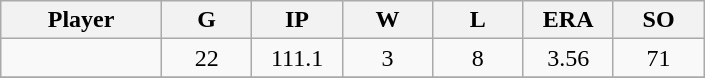<table class="wikitable sortable">
<tr>
<th bgcolor="#DDDDFF" width="16%">Player</th>
<th bgcolor="#DDDDFF" width="9%">G</th>
<th bgcolor="#DDDDFF" width="9%">IP</th>
<th bgcolor="#DDDDFF" width="9%">W</th>
<th bgcolor="#DDDDFF" width="9%">L</th>
<th bgcolor="#DDDDFF" width="9%">ERA</th>
<th bgcolor="#DDDDFF" width="9%">SO</th>
</tr>
<tr align="center">
<td></td>
<td>22</td>
<td>111.1</td>
<td>3</td>
<td>8</td>
<td>3.56</td>
<td>71</td>
</tr>
<tr align="center">
</tr>
</table>
